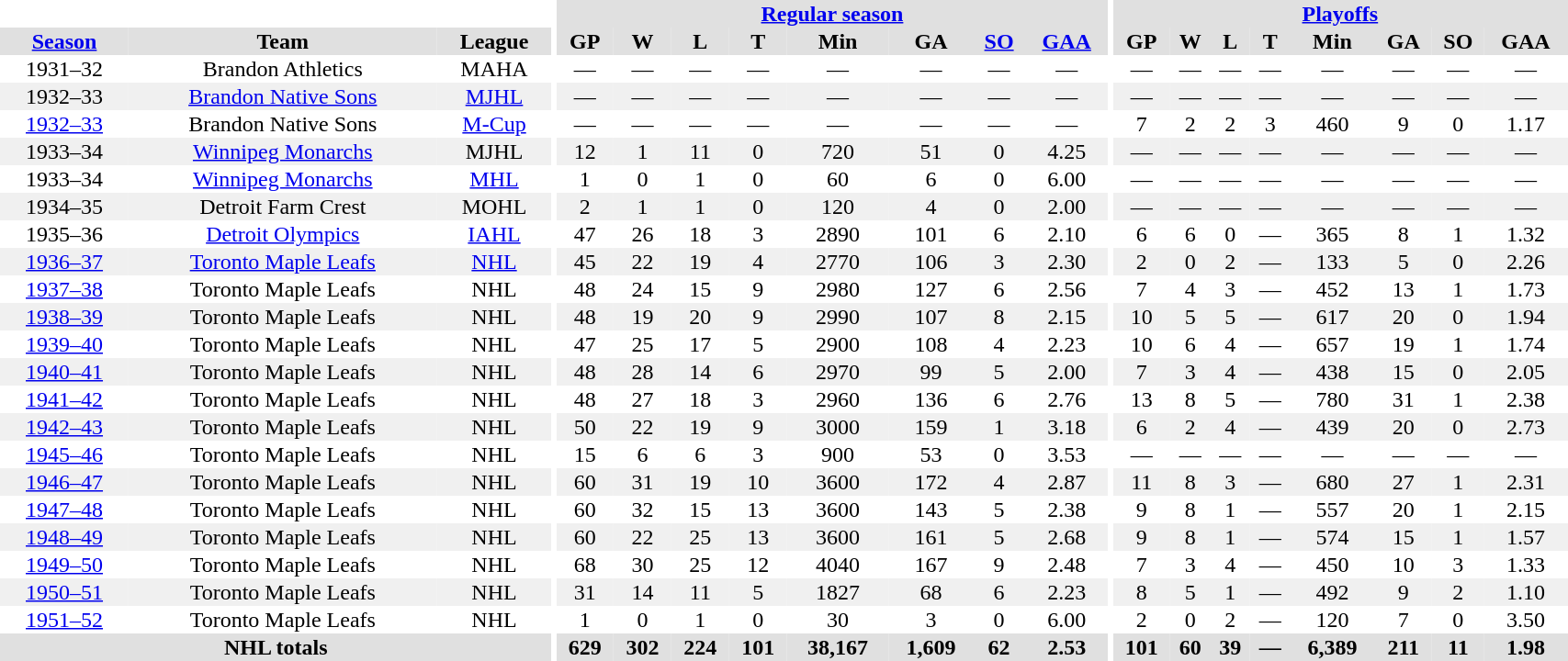<table border="0" cellpadding="1" cellspacing="0" style="width:90%; text-align:center;">
<tr bgcolor="#e0e0e0">
<th colspan="3" bgcolor="#ffffff"></th>
<th rowspan="99" bgcolor="#ffffff"></th>
<th colspan="8" bgcolor="#e0e0e0"><a href='#'>Regular season</a></th>
<th rowspan="99" bgcolor="#ffffff"></th>
<th colspan="8" bgcolor="#e0e0e0"><a href='#'>Playoffs</a></th>
</tr>
<tr bgcolor="#e0e0e0">
<th><a href='#'>Season</a></th>
<th>Team</th>
<th>League</th>
<th>GP</th>
<th>W</th>
<th>L</th>
<th>T</th>
<th>Min</th>
<th>GA</th>
<th><a href='#'>SO</a></th>
<th><a href='#'>GAA</a></th>
<th>GP</th>
<th>W</th>
<th>L</th>
<th>T</th>
<th>Min</th>
<th>GA</th>
<th>SO</th>
<th>GAA</th>
</tr>
<tr>
<td>1931–32</td>
<td>Brandon Athletics</td>
<td>MAHA</td>
<td>—</td>
<td>—</td>
<td>—</td>
<td>—</td>
<td>—</td>
<td>—</td>
<td>—</td>
<td>—</td>
<td>—</td>
<td>—</td>
<td>—</td>
<td>—</td>
<td>—</td>
<td>—</td>
<td>—</td>
<td>—</td>
</tr>
<tr bgcolor="#f0f0f0">
<td>1932–33</td>
<td><a href='#'>Brandon Native Sons</a></td>
<td><a href='#'>MJHL</a></td>
<td>—</td>
<td>—</td>
<td>—</td>
<td>—</td>
<td>—</td>
<td>—</td>
<td>—</td>
<td>—</td>
<td>—</td>
<td>—</td>
<td>—</td>
<td>—</td>
<td>—</td>
<td>—</td>
<td>—</td>
<td>—</td>
</tr>
<tr>
<td><a href='#'>1932–33</a></td>
<td>Brandon Native Sons</td>
<td><a href='#'>M-Cup</a></td>
<td>—</td>
<td>—</td>
<td>—</td>
<td>—</td>
<td>—</td>
<td>—</td>
<td>—</td>
<td>—</td>
<td>7</td>
<td>2</td>
<td>2</td>
<td>3</td>
<td>460</td>
<td>9</td>
<td>0</td>
<td>1.17</td>
</tr>
<tr bgcolor="#f0f0f0">
<td>1933–34</td>
<td><a href='#'>Winnipeg Monarchs</a></td>
<td>MJHL</td>
<td>12</td>
<td>1</td>
<td>11</td>
<td>0</td>
<td>720</td>
<td>51</td>
<td>0</td>
<td>4.25</td>
<td>—</td>
<td>—</td>
<td>—</td>
<td>—</td>
<td>—</td>
<td>—</td>
<td>—</td>
<td>—</td>
</tr>
<tr>
<td>1933–34</td>
<td><a href='#'>Winnipeg Monarchs</a></td>
<td><a href='#'>MHL</a></td>
<td>1</td>
<td>0</td>
<td>1</td>
<td>0</td>
<td>60</td>
<td>6</td>
<td>0</td>
<td>6.00</td>
<td>—</td>
<td>—</td>
<td>—</td>
<td>—</td>
<td>—</td>
<td>—</td>
<td>—</td>
<td>—</td>
</tr>
<tr bgcolor="#f0f0f0">
<td>1934–35</td>
<td>Detroit Farm Crest</td>
<td>MOHL</td>
<td>2</td>
<td>1</td>
<td>1</td>
<td>0</td>
<td>120</td>
<td>4</td>
<td>0</td>
<td>2.00</td>
<td>—</td>
<td>—</td>
<td>—</td>
<td>—</td>
<td>—</td>
<td>—</td>
<td>—</td>
<td>—</td>
</tr>
<tr>
<td>1935–36</td>
<td><a href='#'>Detroit Olympics</a></td>
<td><a href='#'>IAHL</a></td>
<td>47</td>
<td>26</td>
<td>18</td>
<td>3</td>
<td>2890</td>
<td>101</td>
<td>6</td>
<td>2.10</td>
<td>6</td>
<td>6</td>
<td>0</td>
<td>—</td>
<td>365</td>
<td>8</td>
<td>1</td>
<td>1.32</td>
</tr>
<tr bgcolor="#f0f0f0">
<td><a href='#'>1936–37</a></td>
<td><a href='#'>Toronto Maple Leafs</a></td>
<td><a href='#'>NHL</a></td>
<td>45</td>
<td>22</td>
<td>19</td>
<td>4</td>
<td>2770</td>
<td>106</td>
<td>3</td>
<td>2.30</td>
<td>2</td>
<td>0</td>
<td>2</td>
<td>—</td>
<td>133</td>
<td>5</td>
<td>0</td>
<td>2.26</td>
</tr>
<tr>
<td><a href='#'>1937–38</a></td>
<td>Toronto Maple Leafs</td>
<td>NHL</td>
<td>48</td>
<td>24</td>
<td>15</td>
<td>9</td>
<td>2980</td>
<td>127</td>
<td>6</td>
<td>2.56</td>
<td>7</td>
<td>4</td>
<td>3</td>
<td>—</td>
<td>452</td>
<td>13</td>
<td>1</td>
<td>1.73</td>
</tr>
<tr bgcolor="#f0f0f0">
<td><a href='#'>1938–39</a></td>
<td>Toronto Maple Leafs</td>
<td>NHL</td>
<td>48</td>
<td>19</td>
<td>20</td>
<td>9</td>
<td>2990</td>
<td>107</td>
<td>8</td>
<td>2.15</td>
<td>10</td>
<td>5</td>
<td>5</td>
<td>—</td>
<td>617</td>
<td>20</td>
<td>0</td>
<td>1.94</td>
</tr>
<tr>
<td><a href='#'>1939–40</a></td>
<td>Toronto Maple Leafs</td>
<td>NHL</td>
<td>47</td>
<td>25</td>
<td>17</td>
<td>5</td>
<td>2900</td>
<td>108</td>
<td>4</td>
<td>2.23</td>
<td>10</td>
<td>6</td>
<td>4</td>
<td>—</td>
<td>657</td>
<td>19</td>
<td>1</td>
<td>1.74</td>
</tr>
<tr bgcolor="#f0f0f0">
<td><a href='#'>1940–41</a></td>
<td>Toronto Maple Leafs</td>
<td>NHL</td>
<td>48</td>
<td>28</td>
<td>14</td>
<td>6</td>
<td>2970</td>
<td>99</td>
<td>5</td>
<td>2.00</td>
<td>7</td>
<td>3</td>
<td>4</td>
<td>—</td>
<td>438</td>
<td>15</td>
<td>0</td>
<td>2.05</td>
</tr>
<tr>
<td><a href='#'>1941–42</a></td>
<td>Toronto Maple Leafs</td>
<td>NHL</td>
<td>48</td>
<td>27</td>
<td>18</td>
<td>3</td>
<td>2960</td>
<td>136</td>
<td>6</td>
<td>2.76</td>
<td>13</td>
<td>8</td>
<td>5</td>
<td>—</td>
<td>780</td>
<td>31</td>
<td>1</td>
<td>2.38</td>
</tr>
<tr bgcolor="#f0f0f0">
<td><a href='#'>1942–43</a></td>
<td>Toronto Maple Leafs</td>
<td>NHL</td>
<td>50</td>
<td>22</td>
<td>19</td>
<td>9</td>
<td>3000</td>
<td>159</td>
<td>1</td>
<td>3.18</td>
<td>6</td>
<td>2</td>
<td>4</td>
<td>—</td>
<td>439</td>
<td>20</td>
<td>0</td>
<td>2.73</td>
</tr>
<tr>
<td><a href='#'>1945–46</a></td>
<td>Toronto Maple Leafs</td>
<td>NHL</td>
<td>15</td>
<td>6</td>
<td>6</td>
<td>3</td>
<td>900</td>
<td>53</td>
<td>0</td>
<td>3.53</td>
<td>—</td>
<td>—</td>
<td>—</td>
<td>—</td>
<td>—</td>
<td>—</td>
<td>—</td>
<td>—</td>
</tr>
<tr bgcolor="#f0f0f0">
<td><a href='#'>1946–47</a></td>
<td>Toronto Maple Leafs</td>
<td>NHL</td>
<td>60</td>
<td>31</td>
<td>19</td>
<td>10</td>
<td>3600</td>
<td>172</td>
<td>4</td>
<td>2.87</td>
<td>11</td>
<td>8</td>
<td>3</td>
<td>—</td>
<td>680</td>
<td>27</td>
<td>1</td>
<td>2.31</td>
</tr>
<tr>
<td><a href='#'>1947–48</a></td>
<td>Toronto Maple Leafs</td>
<td>NHL</td>
<td>60</td>
<td>32</td>
<td>15</td>
<td>13</td>
<td>3600</td>
<td>143</td>
<td>5</td>
<td>2.38</td>
<td>9</td>
<td>8</td>
<td>1</td>
<td>—</td>
<td>557</td>
<td>20</td>
<td>1</td>
<td>2.15</td>
</tr>
<tr bgcolor="#f0f0f0">
<td><a href='#'>1948–49</a></td>
<td>Toronto Maple Leafs</td>
<td>NHL</td>
<td>60</td>
<td>22</td>
<td>25</td>
<td>13</td>
<td>3600</td>
<td>161</td>
<td>5</td>
<td>2.68</td>
<td>9</td>
<td>8</td>
<td>1</td>
<td>—</td>
<td>574</td>
<td>15</td>
<td>1</td>
<td>1.57</td>
</tr>
<tr>
<td><a href='#'>1949–50</a></td>
<td>Toronto Maple Leafs</td>
<td>NHL</td>
<td>68</td>
<td>30</td>
<td>25</td>
<td>12</td>
<td>4040</td>
<td>167</td>
<td>9</td>
<td>2.48</td>
<td>7</td>
<td>3</td>
<td>4</td>
<td>—</td>
<td>450</td>
<td>10</td>
<td>3</td>
<td>1.33</td>
</tr>
<tr bgcolor="#f0f0f0">
<td><a href='#'>1950–51</a></td>
<td>Toronto Maple Leafs</td>
<td>NHL</td>
<td>31</td>
<td>14</td>
<td>11</td>
<td>5</td>
<td>1827</td>
<td>68</td>
<td>6</td>
<td>2.23</td>
<td>8</td>
<td>5</td>
<td>1</td>
<td>—</td>
<td>492</td>
<td>9</td>
<td>2</td>
<td>1.10</td>
</tr>
<tr>
<td><a href='#'>1951–52</a></td>
<td>Toronto Maple Leafs</td>
<td>NHL</td>
<td>1</td>
<td>0</td>
<td>1</td>
<td>0</td>
<td>30</td>
<td>3</td>
<td>0</td>
<td>6.00</td>
<td>2</td>
<td>0</td>
<td>2</td>
<td>—</td>
<td>120</td>
<td>7</td>
<td>0</td>
<td>3.50</td>
</tr>
<tr bgcolor="#e0e0e0">
<th colspan="3">NHL totals</th>
<th>629</th>
<th>302</th>
<th>224</th>
<th>101</th>
<th>38,167</th>
<th>1,609</th>
<th>62</th>
<th>2.53</th>
<th>101</th>
<th>60</th>
<th>39</th>
<th>—</th>
<th>6,389</th>
<th>211</th>
<th>11</th>
<th>1.98</th>
</tr>
</table>
